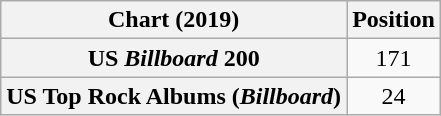<table class="wikitable sortable plainrowheaders" style="text-align:center">
<tr>
<th scope="col">Chart (2019)</th>
<th scope="col">Position</th>
</tr>
<tr>
<th scope="row">US <em>Billboard</em> 200</th>
<td>171</td>
</tr>
<tr>
<th scope="row">US Top Rock Albums (<em>Billboard</em>)</th>
<td>24</td>
</tr>
</table>
